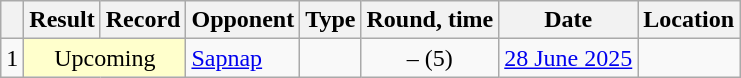<table class="wikitable" style="text-align:center">
<tr>
<th></th>
<th>Result</th>
<th>Record</th>
<th>Opponent</th>
<th>Type</th>
<th>Round, time</th>
<th>Date</th>
<th>Location</th>
</tr>
<tr>
<td>1</td>
<td colspan="2" align="center" bgcolor="#FFFFCC">Upcoming</td>
<td style="text-align:left;"><a href='#'>Sapnap</a></td>
<td></td>
<td>– (5)</td>
<td><a href='#'>28 June 2025</a></td>
<td style="text-align:left;"></td>
</tr>
</table>
